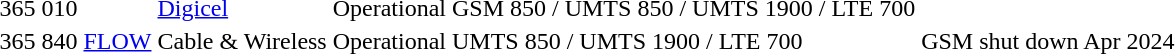<table>
<tr>
<td>365</td>
<td>010</td>
<td></td>
<td><a href='#'>Digicel</a></td>
<td>Operational</td>
<td>GSM 850 / UMTS 850 / UMTS 1900 / LTE 700</td>
<td></td>
</tr>
<tr>
<td>365</td>
<td>840</td>
<td><a href='#'>FLOW</a></td>
<td>Cable & Wireless</td>
<td>Operational</td>
<td>UMTS 850 / UMTS 1900 / LTE 700</td>
<td> GSM shut down Apr 2024</td>
</tr>
</table>
